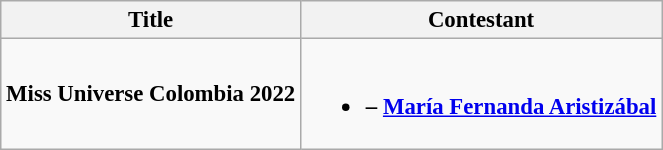<table class="wikitable sortable" style="font-size:95%;">
<tr>
<th>Title</th>
<th>Contestant</th>
</tr>
<tr>
<td><strong>Miss Universe Colombia 2022</strong></td>
<td><br><ul><li><strong> – <a href='#'>María Fernanda Aristizábal</a></strong></li></ul></td>
</tr>
</table>
